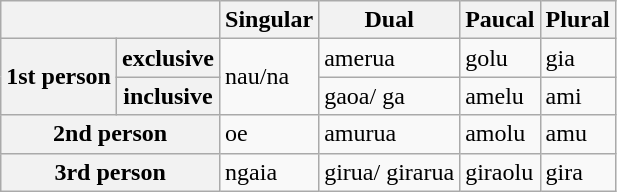<table class="wikitable">
<tr>
<th colspan="2"></th>
<th>Singular</th>
<th>Dual</th>
<th>Paucal</th>
<th>Plural</th>
</tr>
<tr>
<th rowspan="2">1st person</th>
<th>exclusive</th>
<td rowspan="2">nau/na</td>
<td>amerua</td>
<td>golu</td>
<td>gia</td>
</tr>
<tr>
<th>inclusive</th>
<td>gaoa/ ga</td>
<td>amelu</td>
<td>ami</td>
</tr>
<tr>
<th colspan="2">2nd person</th>
<td>oe</td>
<td>amurua</td>
<td>amolu</td>
<td>amu</td>
</tr>
<tr>
<th colspan="2">3rd person</th>
<td>ngaia</td>
<td>girua/ girarua</td>
<td>giraolu</td>
<td>gira</td>
</tr>
</table>
